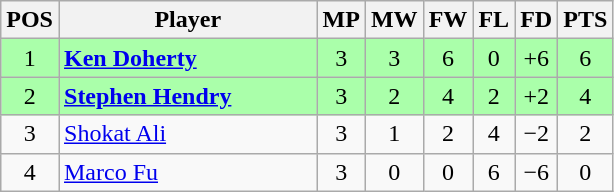<table class="wikitable" style="text-align: center;">
<tr>
<th width=20>POS</th>
<th width=165>Player</th>
<th width=20>MP</th>
<th width=20>MW</th>
<th width=20>FW</th>
<th width=20>FL</th>
<th width=20>FD</th>
<th width=20>PTS</th>
</tr>
<tr style="background:#aaffaa;">
<td>1</td>
<td style="text-align:left;"> <strong><a href='#'>Ken Doherty</a></strong></td>
<td>3</td>
<td>3</td>
<td>6</td>
<td>0</td>
<td>+6</td>
<td>6</td>
</tr>
<tr style="background:#aaffaa;">
<td>2</td>
<td style="text-align:left;"> <strong><a href='#'>Stephen Hendry</a></strong></td>
<td>3</td>
<td>2</td>
<td>4</td>
<td>2</td>
<td>+2</td>
<td>4</td>
</tr>
<tr>
<td>3</td>
<td style="text-align:left;"> <a href='#'>Shokat Ali</a></td>
<td>3</td>
<td>1</td>
<td>2</td>
<td>4</td>
<td>−2</td>
<td>2</td>
</tr>
<tr>
<td>4</td>
<td style="text-align:left;"> <a href='#'>Marco Fu</a></td>
<td>3</td>
<td>0</td>
<td>0</td>
<td>6</td>
<td>−6</td>
<td>0</td>
</tr>
</table>
